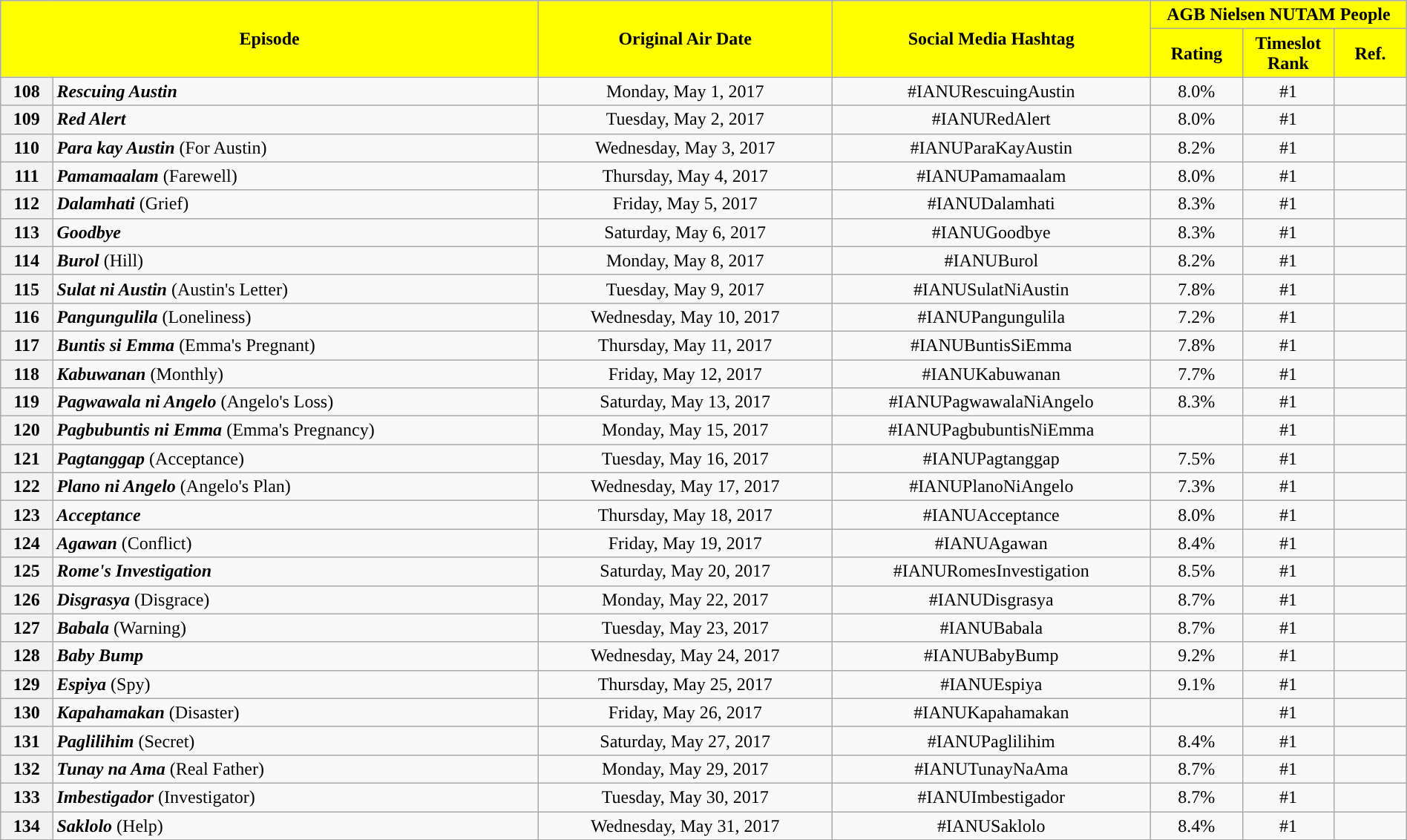<table class="wikitable" style="text-align:center; font-size:100%; line-height:18px;"  width="100%">
<tr>
<th colspan="2" rowspan="2" style="background-color:#FFFF00; color:#000000;">Episode</th>
<th style="background:#FFFF00; color:black" rowspan="2">Original Air Date</th>
<th style="background:#FFFF00; color:black" rowspan="2">Social Media Hashtag</th>
<th style="background-color:#FFFF00; color:#000000;" colspan="3">AGB Nielsen NUTAM People</th>
</tr>
<tr>
<th style="background-color:#FFFF00; width:75px; color:#000000;">Rating</th>
<th style="background-color:#FFFF00; width:75px; color:#000000;">Timeslot<br>Rank</th>
<th style="background-color:#FFFF00; color:#000000;">Ref.</th>
</tr>
<tr>
<th>108</th>
<td style="text-align: left;"><strong><em>Rescuing Austin</em></strong></td>
<td>Monday, May 1, 2017</td>
<td>#IANURescuingAustin</td>
<td>8.0%</td>
<td>#1</td>
<td></td>
</tr>
<tr>
<th>109</th>
<td style="text-align: left;"><strong><em>Red Alert</em></strong></td>
<td>Tuesday, May 2, 2017</td>
<td>#IANURedAlert</td>
<td>8.0%</td>
<td>#1</td>
<td></td>
</tr>
<tr>
<th>110</th>
<td style="text-align: left;"><strong><em>Para kay Austin</em></strong> (For Austin)</td>
<td>Wednesday, May 3, 2017</td>
<td>#IANUParaKayAustin</td>
<td>8.2%</td>
<td>#1</td>
<td></td>
</tr>
<tr>
<th>111</th>
<td style="text-align: left;"><strong><em>Pamamaalam</em></strong> (Farewell)</td>
<td>Thursday, May 4, 2017</td>
<td>#IANUPamamaalam</td>
<td>8.0%</td>
<td>#1</td>
<td></td>
</tr>
<tr>
<th>112</th>
<td style="text-align: left;"><strong><em>Dalamhati</em></strong> (Grief)</td>
<td>Friday, May 5, 2017</td>
<td>#IANUDalamhati</td>
<td>8.3%</td>
<td>#1</td>
<td></td>
</tr>
<tr>
<th>113</th>
<td style="text-align: left;"><strong><em>Goodbye</em></strong></td>
<td>Saturday, May 6, 2017</td>
<td>#IANUGoodbye</td>
<td>8.3%</td>
<td>#1</td>
<td></td>
</tr>
<tr>
<th>114</th>
<td style="text-align: left;"><strong><em>Burol</em></strong> (Hill)</td>
<td>Monday, May 8, 2017</td>
<td>#IANUBurol</td>
<td>8.2%</td>
<td>#1</td>
<td></td>
</tr>
<tr>
<th>115</th>
<td style="text-align: left;"><strong><em>Sulat ni Austin</em></strong> (Austin's Letter)</td>
<td>Tuesday, May 9, 2017</td>
<td>#IANUSulatNiAustin</td>
<td>7.8%</td>
<td>#1</td>
<td></td>
</tr>
<tr>
<th>116</th>
<td style="text-align: left;"><strong><em>Pangungulila</em></strong> (Loneliness)</td>
<td>Wednesday, May 10, 2017</td>
<td>#IANUPangungulila</td>
<td>7.2%</td>
<td>#1</td>
<td></td>
</tr>
<tr>
<th>117</th>
<td style="text-align: left;"><strong><em>Buntis si Emma</em></strong> (Emma's Pregnant)</td>
<td>Thursday, May 11, 2017</td>
<td>#IANUBuntisSiEmma</td>
<td>7.8%</td>
<td>#1</td>
<td></td>
</tr>
<tr>
<th>118</th>
<td style="text-align: left;"><strong><em>Kabuwanan</em></strong> (Monthly)</td>
<td>Friday, May 12, 2017</td>
<td>#IANUKabuwanan</td>
<td>7.7%</td>
<td>#1</td>
<td></td>
</tr>
<tr>
<th>119</th>
<td style="text-align: left;"><strong><em>Pagwawala ni Angelo</em></strong> (Angelo's Loss)</td>
<td>Saturday, May 13, 2017</td>
<td>#IANUPagwawalaNiAngelo</td>
<td>8.3%</td>
<td>#1</td>
<td></td>
</tr>
<tr>
<th>120</th>
<td style="text-align: left;"><strong><em>Pagbubuntis ni Emma</em></strong> (Emma's Pregnancy)</td>
<td>Monday, May 15, 2017</td>
<td>#IANUPagbubuntisNiEmma</td>
<td></td>
<td>#1</td>
<td></td>
</tr>
<tr>
<th>121</th>
<td style="text-align: left;"><strong><em>Pagtanggap</em></strong> (Acceptance)</td>
<td>Tuesday, May 16, 2017</td>
<td>#IANUPagtanggap</td>
<td>7.5%</td>
<td>#1</td>
<td></td>
</tr>
<tr>
<th>122</th>
<td style="text-align: left;"><strong><em>Plano ni Angelo</em></strong> (Angelo's Plan)</td>
<td>Wednesday, May 17, 2017</td>
<td>#IANUPlanoNiAngelo</td>
<td>7.3%</td>
<td>#1</td>
<td></td>
</tr>
<tr>
<th>123</th>
<td style="text-align: left;"><strong><em>Acceptance</em></strong></td>
<td>Thursday, May 18, 2017</td>
<td>#IANUAcceptance</td>
<td>8.0%</td>
<td>#1</td>
<td></td>
</tr>
<tr>
<th>124</th>
<td style="text-align: left;"><strong><em>Agawan</em></strong> (Conflict)</td>
<td>Friday, May 19, 2017</td>
<td>#IANUAgawan</td>
<td>8.4%</td>
<td>#1</td>
<td></td>
</tr>
<tr>
<th>125</th>
<td style="text-align: left;"><strong><em>Rome's Investigation</em></strong></td>
<td>Saturday, May 20, 2017</td>
<td>#IANURomesInvestigation</td>
<td>8.5%</td>
<td>#1</td>
<td></td>
</tr>
<tr>
<th>126</th>
<td style="text-align: left;"><strong><em>Disgrasya</em></strong> (Disgrace)</td>
<td>Monday, May 22, 2017</td>
<td>#IANUDisgrasya</td>
<td>8.7%</td>
<td>#1</td>
<td></td>
</tr>
<tr>
<th>127</th>
<td style="text-align: left;"><strong><em>Babala</em></strong> (Warning)</td>
<td>Tuesday, May 23, 2017</td>
<td>#IANUBabala</td>
<td>8.7%</td>
<td>#1</td>
<td></td>
</tr>
<tr>
<th>128</th>
<td style="text-align: left;"><strong><em>Baby Bump</em></strong></td>
<td>Wednesday, May 24, 2017</td>
<td>#IANUBabyBump</td>
<td>9.2%</td>
<td>#1</td>
<td></td>
</tr>
<tr>
<th>129</th>
<td style="text-align: left;"><strong><em>Espiya</em></strong> (Spy)</td>
<td>Thursday, May 25, 2017</td>
<td>#IANUEspiya</td>
<td>9.1%</td>
<td>#1</td>
<td></td>
</tr>
<tr>
<th>130</th>
<td style="text-align: left;"><strong><em>Kapahamakan</em></strong> (Disaster)</td>
<td>Friday, May 26, 2017</td>
<td>#IANUKapahamakan</td>
<td></td>
<td>#1</td>
<td></td>
</tr>
<tr>
<th>131</th>
<td style="text-align: left;"><strong><em>Paglilihim</em></strong> (Secret)</td>
<td>Saturday, May 27, 2017</td>
<td>#IANUPaglilihim</td>
<td>8.4%</td>
<td>#1</td>
<td></td>
</tr>
<tr>
<th>132</th>
<td style="text-align: left;"><strong><em>Tunay na Ama</em></strong> (Real Father)</td>
<td>Monday, May 29, 2017</td>
<td>#IANUTunayNaAma</td>
<td>8.7%</td>
<td>#1</td>
<td></td>
</tr>
<tr>
<th>133</th>
<td style="text-align: left;"><strong><em>Imbestigador</em></strong> (Investigator)</td>
<td>Tuesday, May 30, 2017</td>
<td>#IANUImbestigador</td>
<td>8.7%</td>
<td>#1</td>
<td></td>
</tr>
<tr>
<th>134</th>
<td style="text-align: left;"><strong><em>Saklolo</em></strong> (Help)</td>
<td>Wednesday, May 31, 2017</td>
<td>#IANUSaklolo</td>
<td>8.4%</td>
<td>#1</td>
<td></td>
</tr>
<tr>
</tr>
</table>
